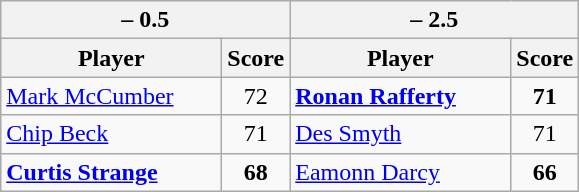<table class=wikitable>
<tr>
<th colspan=2> – 0.5</th>
<th colspan=2> – 2.5</th>
</tr>
<tr>
<th width=140>Player</th>
<th>Score</th>
<th width=140>Player</th>
<th>Score</th>
</tr>
<tr>
<td><a href='#'>Mark McCumber</a></td>
<td align=center>72</td>
<td><strong><a href='#'>Ronan Rafferty</a></strong></td>
<td align=center><strong>71</strong></td>
</tr>
<tr>
<td><a href='#'>Chip Beck</a></td>
<td align=center>71</td>
<td><a href='#'>Des Smyth</a></td>
<td align=center>71</td>
</tr>
<tr>
<td><strong><a href='#'>Curtis Strange</a></strong></td>
<td align=center><strong>68</strong></td>
<td><a href='#'>Eamonn Darcy</a></td>
<td align=center><strong>66</strong></td>
</tr>
</table>
